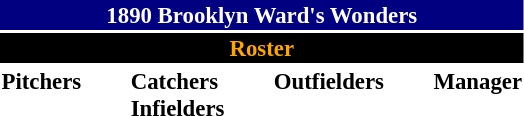<table class="toccolours" style="font-size: 95%;">
<tr>
<th colspan="10" style="background-color: navy; color: white; text-align: center;">1890 Brooklyn Ward's Wonders</th>
</tr>
<tr>
<td colspan="10" style="background-color: black; color: orange; text-align: center;"><strong>Roster</strong></td>
</tr>
<tr>
<td valign="top"><strong>Pitchers</strong><br>


</td>
<td width="25px"></td>
<td valign="top"><strong>Catchers</strong><br>


<strong>Infielders</strong>



</td>
<td width="25px"></td>
<td valign="top"><strong>Outfielders</strong><br>




</td>
<td width="25px"></td>
<td valign="top"><strong>Manager</strong><br></td>
</tr>
</table>
